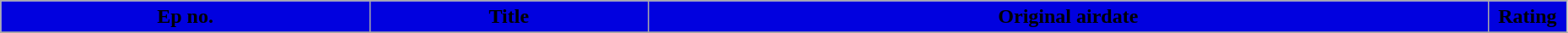<table class="wikitable" style="width: 98%;">
<tr>
<th style="background: #0101DF" width:"5%">Ep no.</th>
<th style="background: #0101DF">Title</th>
<th style="background: #0101DF" width:"15%">Original airdate</th>
<th style="background: #0101DF" width="5%">Rating</th>
</tr>
<tr>
</tr>
</table>
